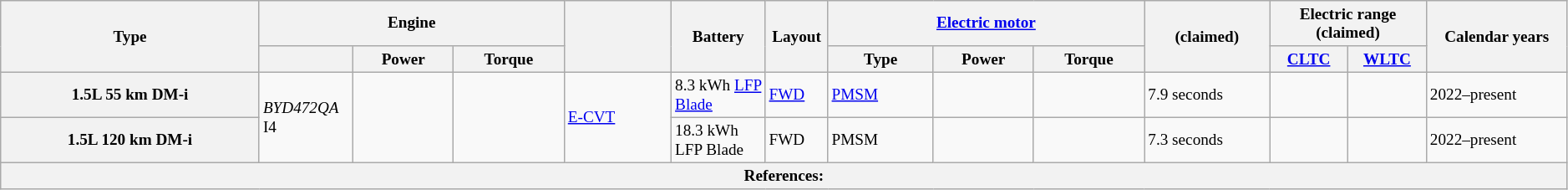<table class="wikitable" style="text-align:left; font-size:80%; width=">
<tr>
<th rowspan="2">Type</th>
<th colspan="3">Engine</th>
<th rowspan="2"></th>
<th rowspan="2" width="6%">Battery</th>
<th rowspan="2" width="4%">Layout</th>
<th colspan="3"><a href='#'>Electric motor</a></th>
<th rowspan="2" width="8%"> (claimed)</th>
<th colspan="2">Electric range (claimed)</th>
<th rowspan="2" width="9%">Calendar years</th>
</tr>
<tr>
<th width="6%"></th>
<th>Power</th>
<th>Torque</th>
<th>Type</th>
<th>Power</th>
<th>Torque</th>
<th width="5%"><a href='#'>CLTC</a></th>
<th width="5%"><a href='#'>WLTC</a></th>
</tr>
<tr>
<th>1.5L 55 km DM-i</th>
<td rowspan="2"><em>BYD472QA</em>  I4</td>
<td rowspan="2"></td>
<td rowspan="2"></td>
<td rowspan="2"><a href='#'>E-CVT</a></td>
<td>8.3 kWh <a href='#'>LFP</a> <a href='#'>Blade</a></td>
<td><a href='#'>FWD</a></td>
<td><a href='#'>PMSM</a></td>
<td></td>
<td></td>
<td>7.9 seconds</td>
<td></td>
<td></td>
<td>2022–present</td>
</tr>
<tr>
<th>1.5L 120 km DM-i</th>
<td>18.3 kWh LFP Blade</td>
<td>FWD</td>
<td>PMSM</td>
<td></td>
<td></td>
<td>7.3 seconds</td>
<td></td>
<td></td>
<td>2022–present</td>
</tr>
<tr>
<th colspan="14">References: </th>
</tr>
</table>
